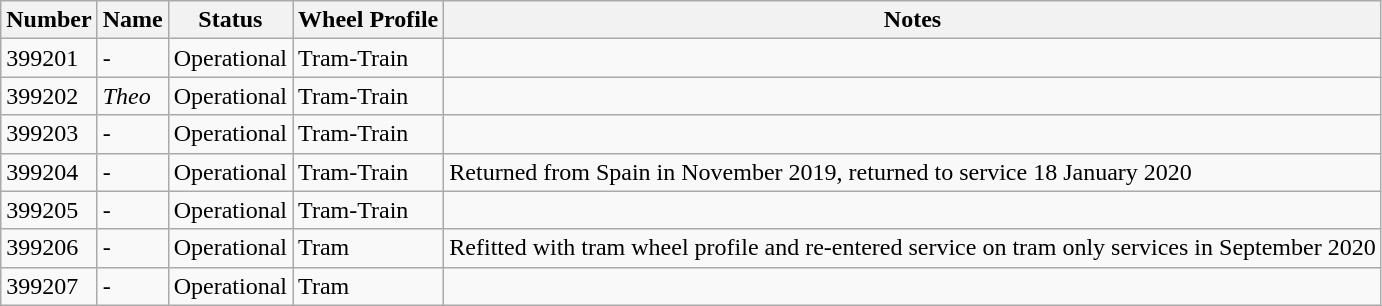<table class="wikitable sortable">
<tr>
<th>Number</th>
<th>Name</th>
<th>Status</th>
<th>Wheel Profile</th>
<th>Notes</th>
</tr>
<tr>
<td>399201</td>
<td>-</td>
<td>Operational</td>
<td>Tram-Train</td>
<td></td>
</tr>
<tr>
<td>399202</td>
<td><em>Theo</em></td>
<td>Operational</td>
<td>Tram-Train</td>
<td></td>
</tr>
<tr>
<td>399203</td>
<td>-</td>
<td>Operational</td>
<td>Tram-Train</td>
<td></td>
</tr>
<tr>
<td>399204</td>
<td>-</td>
<td>Operational</td>
<td>Tram-Train</td>
<td>Returned from Spain in November 2019, returned to service 18 January 2020</td>
</tr>
<tr>
<td>399205</td>
<td>-</td>
<td>Operational</td>
<td>Tram-Train</td>
<td></td>
</tr>
<tr>
<td>399206</td>
<td>-</td>
<td>Operational</td>
<td>Tram</td>
<td>Refitted with tram wheel profile and re-entered service on tram only services in September 2020</td>
</tr>
<tr>
<td>399207</td>
<td>-</td>
<td>Operational</td>
<td>Tram</td>
<td></td>
</tr>
</table>
